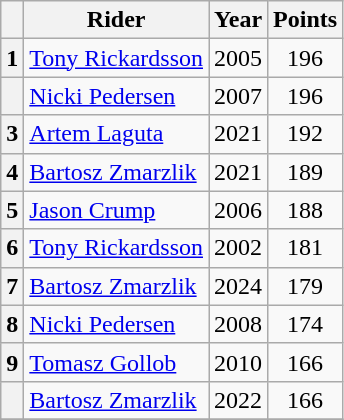<table class="wikitable" style="text-align:center">
<tr>
<th></th>
<th>Rider</th>
<th>Year</th>
<th>Points</th>
</tr>
<tr>
<th>1</th>
<td align=left> <a href='#'>Tony Rickardsson</a></td>
<td>2005</td>
<td>196</td>
</tr>
<tr>
<th></th>
<td align=left> <a href='#'>Nicki Pedersen</a></td>
<td>2007</td>
<td>196</td>
</tr>
<tr>
<th>3</th>
<td align=left> <a href='#'>Artem Laguta</a></td>
<td>2021</td>
<td>192</td>
</tr>
<tr>
<th>4</th>
<td align=left> <a href='#'>Bartosz Zmarzlik</a></td>
<td>2021</td>
<td>189</td>
</tr>
<tr>
<th>5</th>
<td align=left> <a href='#'>Jason Crump</a></td>
<td>2006</td>
<td>188</td>
</tr>
<tr>
<th>6</th>
<td align=left> <a href='#'>Tony Rickardsson</a></td>
<td>2002</td>
<td>181</td>
</tr>
<tr>
<th>7</th>
<td align=left> <a href='#'>Bartosz Zmarzlik</a></td>
<td>2024</td>
<td>179</td>
</tr>
<tr>
<th>8</th>
<td align=left> <a href='#'>Nicki Pedersen</a></td>
<td>2008</td>
<td>174</td>
</tr>
<tr>
<th>9</th>
<td align=left> <a href='#'>Tomasz Gollob</a></td>
<td>2010</td>
<td>166</td>
</tr>
<tr>
<th></th>
<td align=left> <a href='#'>Bartosz Zmarzlik</a></td>
<td>2022</td>
<td>166</td>
</tr>
<tr>
</tr>
</table>
